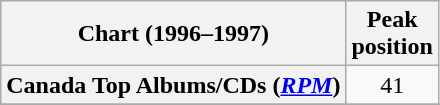<table class="wikitable plainrowheaders sortable" style="text-align:center;">
<tr>
<th scope="col">Chart (1996–1997)</th>
<th scope="col">Peak<br>position</th>
</tr>
<tr>
<th scope="row">Canada Top Albums/CDs (<em><a href='#'>RPM</a></em>)</th>
<td style="text-align:center;">41</td>
</tr>
<tr>
</tr>
<tr>
</tr>
<tr>
</tr>
<tr>
</tr>
<tr>
</tr>
<tr>
</tr>
</table>
